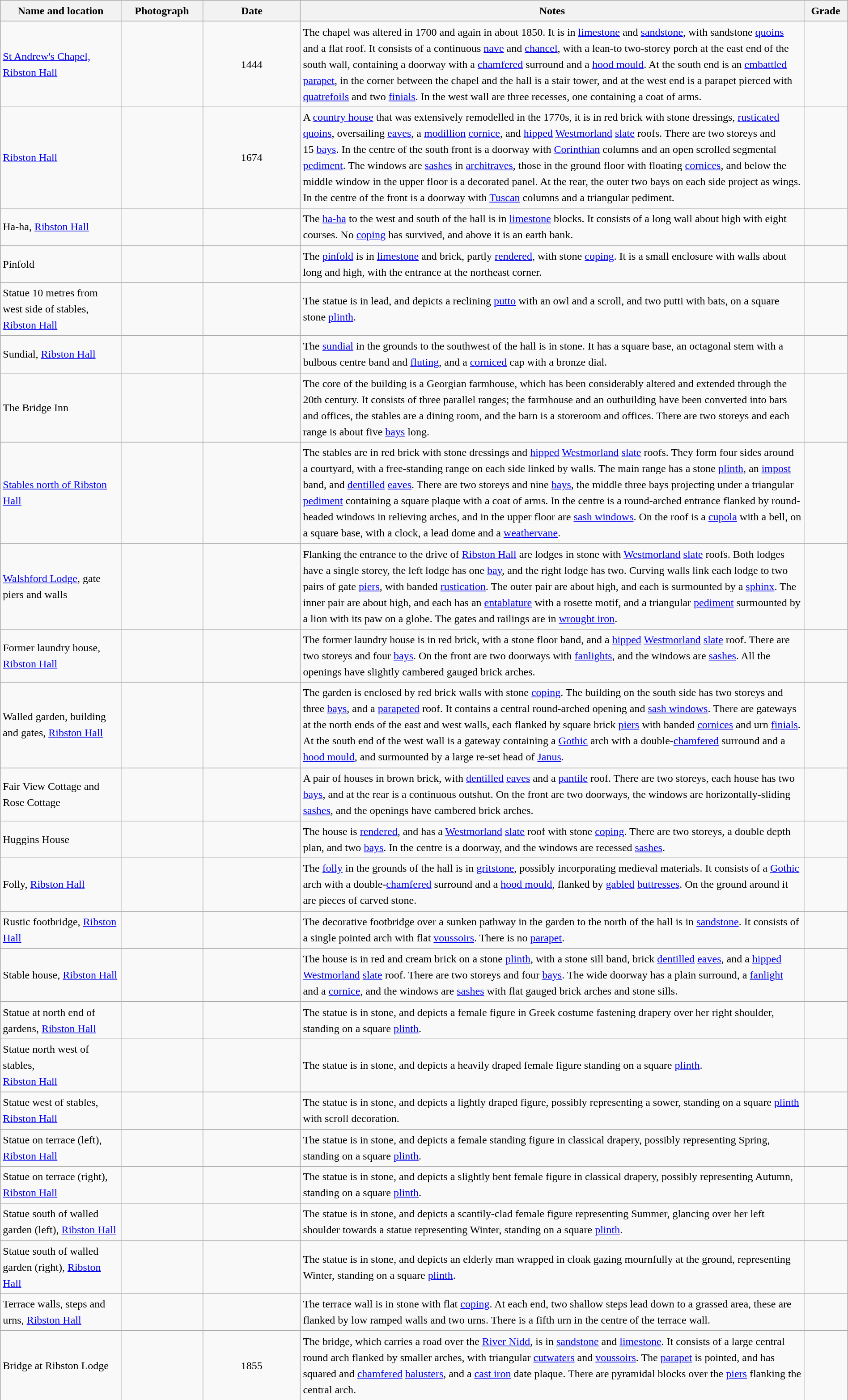<table class="wikitable sortable plainrowheaders" style="width:100%; border:0px; text-align:left; line-height:150%">
<tr>
<th scope="col"  style="width:150px">Name and location</th>
<th scope="col"  style="width:100px" class="unsortable">Photograph</th>
<th scope="col"  style="width:120px">Date</th>
<th scope="col"  style="width:650px" class="unsortable">Notes</th>
<th scope="col"  style="width:50px">Grade</th>
</tr>
<tr>
<td><a href='#'>St Andrew's Chapel, Ribston Hall</a><br><small></small></td>
<td></td>
<td align="center">1444</td>
<td>The chapel was altered in 1700 and again in about 1850.  It is in <a href='#'>limestone</a> and <a href='#'>sandstone</a>, with sandstone <a href='#'>quoins</a> and a flat roof.  It consists of a continuous <a href='#'>nave</a> and <a href='#'>chancel</a>, with a lean-to two-storey porch at the east end of the south wall, containing a doorway with a <a href='#'>chamfered</a> surround and a <a href='#'>hood mould</a>.   At the south end is an <a href='#'>embattled</a> <a href='#'>parapet</a>, in the corner between the chapel and the hall is a stair tower, and at the west end is a parapet pierced with <a href='#'>quatrefoils</a> and two <a href='#'>finials</a>.  In the west wall are three recesses, one containing a coat of arms.</td>
<td align="center" ></td>
</tr>
<tr>
<td><a href='#'>Ribston Hall</a><br><small></small></td>
<td></td>
<td align="center">1674</td>
<td>A <a href='#'>country house</a> that was extensively remodelled in the 1770s, it is in red brick with stone dressings, <a href='#'>rusticated</a> <a href='#'>quoins</a>, oversailing <a href='#'>eaves</a>, a <a href='#'>modillion</a> <a href='#'>cornice</a>, and <a href='#'>hipped</a> <a href='#'>Westmorland</a> <a href='#'>slate</a> roofs.  There are two storeys and 15 <a href='#'>bays</a>.  In the centre of the south front is a doorway with <a href='#'>Corinthian</a> columns and an open scrolled segmental <a href='#'>pediment</a>.  The windows are <a href='#'>sashes</a> in <a href='#'>architraves</a>, those in the ground floor with floating <a href='#'>cornices</a>, and below the middle window in the upper floor is a decorated panel.  At the rear, the outer two bays on each side project as wings.  In the centre of the front is a doorway with <a href='#'>Tuscan</a> columns and a triangular pediment.</td>
<td align="center" ></td>
</tr>
<tr>
<td>Ha-ha, <a href='#'>Ribston Hall</a><br><small></small></td>
<td></td>
<td align="center"></td>
<td>The <a href='#'>ha-ha</a> to the west and south of the hall is in <a href='#'>limestone</a> blocks.  It consists of a long wall about  high with eight courses.  No <a href='#'>coping</a> has survived, and above it is an earth bank.</td>
<td align="center" ></td>
</tr>
<tr>
<td>Pinfold<br><small></small></td>
<td></td>
<td align="center"></td>
<td>The <a href='#'>pinfold</a> is in <a href='#'>limestone</a> and brick, partly <a href='#'>rendered</a>, with stone <a href='#'>coping</a>.  It is a small enclosure with walls about  long and  high, with the entrance at the northeast corner.</td>
<td align="center" ></td>
</tr>
<tr>
<td>Statue 10 metres from west side of stables, <a href='#'>Ribston Hall</a><br><small></small></td>
<td></td>
<td align="center"></td>
<td>The statue is in lead, and depicts a reclining <a href='#'>putto</a> with an owl and a scroll, and two putti with bats, on a square stone <a href='#'>plinth</a>.</td>
<td align="center" ></td>
</tr>
<tr>
<td>Sundial, <a href='#'>Ribston Hall</a><br><small></small></td>
<td></td>
<td align="center"></td>
<td>The <a href='#'>sundial</a> in the grounds to the southwest of the hall is in stone.  It has a square base, an octagonal stem with a bulbous centre band and <a href='#'>fluting</a>, and a <a href='#'>corniced</a> cap with a bronze dial.</td>
<td align="center" ></td>
</tr>
<tr>
<td>The Bridge Inn<br><small></small></td>
<td></td>
<td align="center"></td>
<td>The core of the building is a Georgian farmhouse, which has been considerably altered and extended through the 20th century.  It consists of three parallel ranges; the farmhouse and an outbuilding have been converted into bars and offices, the stables are a dining room, and the barn is a storeroom and offices.  There are two storeys and each range is about five <a href='#'>bays</a> long.</td>
<td align="center" ></td>
</tr>
<tr>
<td><a href='#'>Stables north of Ribston Hall</a><br><small></small></td>
<td></td>
<td align="center"></td>
<td>The stables are in red brick with stone dressings and <a href='#'>hipped</a> <a href='#'>Westmorland</a> <a href='#'>slate</a> roofs.  They form four sides around a courtyard, with a free-standing range on each side linked by walls.  The main range has a stone <a href='#'>plinth</a>, an <a href='#'>impost</a> band, and <a href='#'>dentilled</a> <a href='#'>eaves</a>.  There are two storeys and nine <a href='#'>bays</a>, the middle three bays projecting under a triangular <a href='#'>pediment</a> containing a square plaque with a coat of arms.  In the centre is a round-arched entrance flanked by round-headed windows in relieving arches, and in the upper floor are <a href='#'>sash windows</a>.  On the roof is a <a href='#'>cupola</a> with a bell, on a square base, with a clock, a lead dome and a <a href='#'>weathervane</a>.</td>
<td align="center" ></td>
</tr>
<tr>
<td><a href='#'>Walshford Lodge</a>, gate piers and walls<br><small></small></td>
<td></td>
<td align="center"></td>
<td>Flanking the entrance to the drive of <a href='#'>Ribston Hall</a> are lodges in stone with <a href='#'>Westmorland</a> <a href='#'>slate</a> roofs.  Both lodges have a single storey, the left lodge has one <a href='#'>bay</a>, and the right lodge has two.  Curving walls link each lodge to two pairs of gate <a href='#'>piers</a>, with banded <a href='#'>rustication</a>.  The outer pair are about  high, and each is surmounted by a <a href='#'>sphinx</a>.  The inner pair are about  high, and each has an <a href='#'>entablature</a> with a rosette motif, and a triangular <a href='#'>pediment</a> surmounted by a lion with its paw on a globe.  The gates and railings are in <a href='#'>wrought iron</a>.</td>
<td align="center" ></td>
</tr>
<tr>
<td>Former laundry house, <a href='#'>Ribston Hall</a><br><small></small></td>
<td></td>
<td align="center"></td>
<td>The former laundry house is in red brick, with a stone floor band, and a <a href='#'>hipped</a> <a href='#'>Westmorland</a> <a href='#'>slate</a> roof.  There are two storeys and four <a href='#'>bays</a>.  On the front are two doorways with <a href='#'>fanlights</a>, and the windows are <a href='#'>sashes</a>.  All the openings have slightly cambered gauged brick arches.</td>
<td align="center" ></td>
</tr>
<tr>
<td>Walled garden, building and gates, <a href='#'>Ribston Hall</a><br><small></small></td>
<td></td>
<td align="center"></td>
<td>The garden is enclosed by red brick walls with stone <a href='#'>coping</a>.  The building on the south side has two storeys and three <a href='#'>bays</a>, and a <a href='#'>parapeted</a> roof.  It contains a central round-arched opening and <a href='#'>sash windows</a>.  There are gateways at the north ends of the east and west walls, each flanked by square brick <a href='#'>piers</a> with banded <a href='#'>cornices</a> and urn <a href='#'>finials</a>.  At the south end of the west wall is a gateway containing a <a href='#'>Gothic</a> arch with a double-<a href='#'>chamfered</a> surround and a <a href='#'>hood mould</a>, and surmounted by a large re-set head of <a href='#'>Janus</a>.</td>
<td align="center" ></td>
</tr>
<tr>
<td>Fair View Cottage and Rose Cottage<br><small></small></td>
<td></td>
<td align="center"></td>
<td>A pair of houses in brown brick, with <a href='#'>dentilled</a> <a href='#'>eaves</a> and a <a href='#'>pantile</a> roof.  There are two storeys, each house has two <a href='#'>bays</a>, and at the rear is a continuous outshut.  On the front are two doorways, the windows are horizontally-sliding <a href='#'>sashes</a>, and the openings have cambered brick arches.</td>
<td align="center" ></td>
</tr>
<tr>
<td>Huggins House<br><small></small></td>
<td></td>
<td align="center"></td>
<td>The house is <a href='#'>rendered</a>, and has a <a href='#'>Westmorland</a> <a href='#'>slate</a> roof with stone <a href='#'>coping</a>.  There are two storeys, a double depth plan, and two <a href='#'>bays</a>.  In the centre is a doorway, and the windows are recessed <a href='#'>sashes</a>.</td>
<td align="center" ></td>
</tr>
<tr>
<td>Folly, <a href='#'>Ribston Hall</a><br><small></small></td>
<td></td>
<td align="center"></td>
<td>The <a href='#'>folly</a> in the grounds of the hall is in <a href='#'>gritstone</a>, possibly incorporating medieval materials.  It consists of a <a href='#'>Gothic</a> arch with a double-<a href='#'>chamfered</a> surround and a <a href='#'>hood mould</a>, flanked by <a href='#'>gabled</a> <a href='#'>buttresses</a>.   On the ground around it are pieces of carved stone.</td>
<td align="center" ></td>
</tr>
<tr>
<td>Rustic footbridge, <a href='#'>Ribston Hall</a><br><small></small></td>
<td></td>
<td align="center"></td>
<td>The decorative footbridge over a sunken pathway in the garden to the north of the hall is in <a href='#'>sandstone</a>.  It consists of a single pointed arch with flat <a href='#'>voussoirs</a>.  There is no <a href='#'>parapet</a>.</td>
<td align="center" ></td>
</tr>
<tr>
<td>Stable house, <a href='#'>Ribston Hall</a><br><small></small></td>
<td></td>
<td align="center"></td>
<td>The house is in red and cream brick on a stone <a href='#'>plinth</a>, with a stone sill band, brick <a href='#'>dentilled</a> <a href='#'>eaves</a>, and a <a href='#'>hipped</a> <a href='#'>Westmorland</a> <a href='#'>slate</a> roof.  There are two storeys and four <a href='#'>bays</a>.  The wide doorway has a plain surround, a <a href='#'>fanlight</a> and a <a href='#'>cornice</a>, and the windows are <a href='#'>sashes</a> with flat gauged brick arches and stone sills.</td>
<td align="center" ></td>
</tr>
<tr>
<td>Statue at north end of gardens, <a href='#'>Ribston Hall</a><br><small></small></td>
<td></td>
<td align="center"></td>
<td>The statue is in stone, and depicts a female figure in Greek costume fastening drapery over her right shoulder, standing on a square <a href='#'>plinth</a>.</td>
<td align="center" ></td>
</tr>
<tr>
<td>Statue north west of stables,<br><a href='#'>Ribston Hall</a><br><small></small></td>
<td></td>
<td align="center"></td>
<td>The statue is in stone, and depicts a heavily draped female figure standing on a square <a href='#'>plinth</a>.</td>
<td align="center" ></td>
</tr>
<tr>
<td>Statue west of stables, <a href='#'>Ribston Hall</a><br><small></small></td>
<td></td>
<td align="center"></td>
<td>The statue is in stone, and depicts a lightly draped figure, possibly representing a sower, standing on a square <a href='#'>plinth</a> with scroll decoration.</td>
<td align="center" ></td>
</tr>
<tr>
<td>Statue on terrace (left), <a href='#'>Ribston Hall</a><br><small></small></td>
<td></td>
<td align="center"></td>
<td>The statue is in stone, and depicts a female standing figure in classical drapery, possibly representing Spring, standing on a square <a href='#'>plinth</a>.</td>
<td align="center" ></td>
</tr>
<tr>
<td>Statue on terrace (right), <a href='#'>Ribston Hall</a><br><small></small></td>
<td></td>
<td align="center"></td>
<td>The statue is in stone, and depicts a slightly bent female figure in classical drapery, possibly representing Autumn, standing on a square <a href='#'>plinth</a>.</td>
<td align="center" ></td>
</tr>
<tr>
<td>Statue south of walled garden (left), <a href='#'>Ribston Hall</a><br><small></small></td>
<td></td>
<td align="center"></td>
<td>The statue is in stone, and depicts a scantily-clad female figure representing Summer, glancing over her left shoulder towards a statue representing Winter, standing on a square <a href='#'>plinth</a>.</td>
<td align="center" ></td>
</tr>
<tr>
<td>Statue south of walled garden (right), <a href='#'>Ribston Hall</a><br><small></small></td>
<td></td>
<td align="center"></td>
<td>The statue is in stone, and depicts an elderly man wrapped in cloak gazing mournfully at the ground, representing Winter, standing on a square <a href='#'>plinth</a>.</td>
<td align="center" ></td>
</tr>
<tr>
<td>Terrace walls, steps and urns, <a href='#'>Ribston Hall</a><br><small></small></td>
<td></td>
<td align="center"></td>
<td>The terrace wall is in stone with flat <a href='#'>coping</a>.  At each end, two shallow steps lead down to a grassed area, these are flanked by low ramped walls and two urns.  There is a fifth urn in the centre of the terrace wall.</td>
<td align="center" ></td>
</tr>
<tr>
<td>Bridge at Ribston Lodge<br><small></small></td>
<td></td>
<td align="center">1855</td>
<td>The bridge, which carries a road over the <a href='#'>River Nidd</a>, is in <a href='#'>sandstone</a> and <a href='#'>limestone</a>.  It consists of a large central round arch flanked by smaller arches, with triangular <a href='#'>cutwaters</a> and <a href='#'>voussoirs</a>.  The <a href='#'>parapet</a> is pointed, and has squared and <a href='#'>chamfered</a> <a href='#'>balusters</a>, and a <a href='#'>cast iron</a> date plaque.  There are pyramidal blocks over the <a href='#'>piers</a> flanking the central arch.</td>
<td align="center" ></td>
</tr>
<tr>
</tr>
</table>
